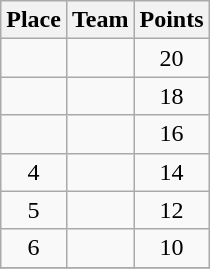<table class="wikitable" style="text-align:center; padding-bottom:0;">
<tr>
<th>Place</th>
<th style="text-align:left;">Team</th>
<th>Points</th>
</tr>
<tr>
<td></td>
<td align=left></td>
<td>20</td>
</tr>
<tr>
<td></td>
<td align=left></td>
<td>18</td>
</tr>
<tr>
<td></td>
<td align=left></td>
<td>16</td>
</tr>
<tr>
<td>4</td>
<td align=left></td>
<td>14</td>
</tr>
<tr>
<td>5</td>
<td align=left></td>
<td>12</td>
</tr>
<tr>
<td>6</td>
<td align=left></td>
<td>10</td>
</tr>
<tr>
</tr>
</table>
